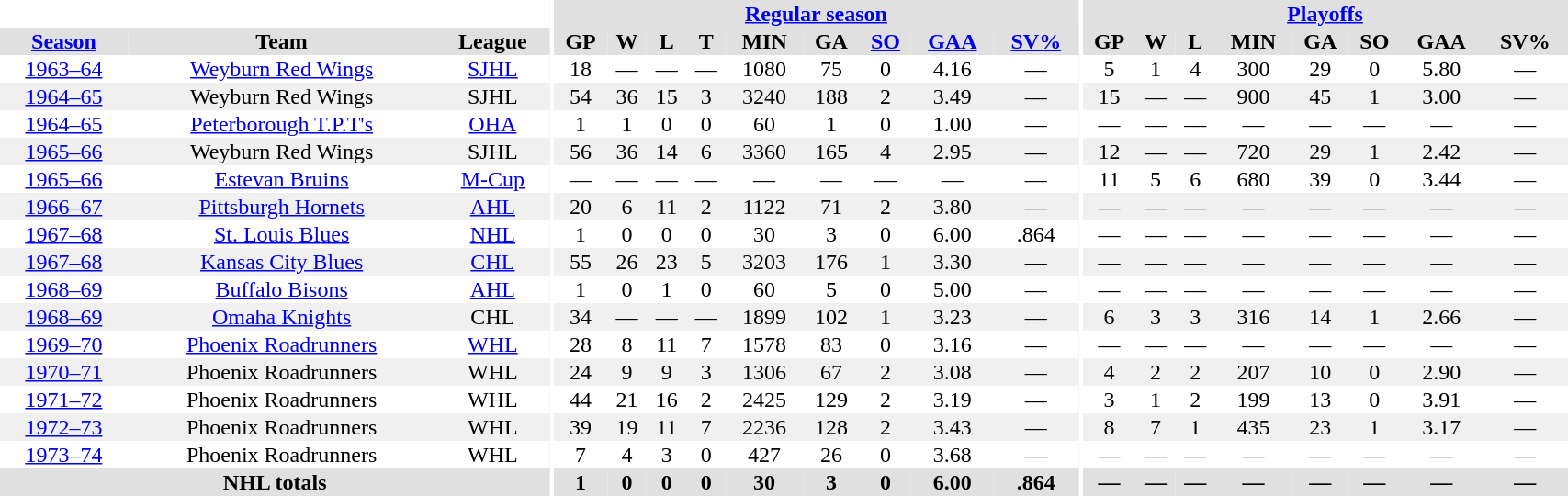<table border="0" cellpadding="1" cellspacing="0" style="width:90%; text-align:center;">
<tr bgcolor="#e0e0e0">
<th colspan="3" bgcolor="#ffffff"></th>
<th rowspan="99" bgcolor="#ffffff"></th>
<th colspan="9" bgcolor="#e0e0e0"><a href='#'>Regular season</a></th>
<th rowspan="99" bgcolor="#ffffff"></th>
<th colspan="8" bgcolor="#e0e0e0"><a href='#'>Playoffs</a></th>
</tr>
<tr bgcolor="#e0e0e0">
<th><a href='#'>Season</a></th>
<th>Team</th>
<th>League</th>
<th>GP</th>
<th>W</th>
<th>L</th>
<th>T</th>
<th>MIN</th>
<th>GA</th>
<th><a href='#'>SO</a></th>
<th><a href='#'>GAA</a></th>
<th><a href='#'>SV%</a></th>
<th>GP</th>
<th>W</th>
<th>L</th>
<th>MIN</th>
<th>GA</th>
<th>SO</th>
<th>GAA</th>
<th>SV%</th>
</tr>
<tr>
<td><a href='#'>1963–64</a></td>
<td><a href='#'>Weyburn Red Wings</a></td>
<td><a href='#'>SJHL</a></td>
<td>18</td>
<td>—</td>
<td>—</td>
<td>—</td>
<td>1080</td>
<td>75</td>
<td>0</td>
<td>4.16</td>
<td>—</td>
<td>5</td>
<td>1</td>
<td>4</td>
<td>300</td>
<td>29</td>
<td>0</td>
<td>5.80</td>
<td>—</td>
</tr>
<tr bgcolor="#f0f0f0">
<td><a href='#'>1964–65</a></td>
<td>Weyburn Red Wings</td>
<td>SJHL</td>
<td>54</td>
<td>36</td>
<td>15</td>
<td>3</td>
<td>3240</td>
<td>188</td>
<td>2</td>
<td>3.49</td>
<td>—</td>
<td>15</td>
<td>—</td>
<td>—</td>
<td>900</td>
<td>45</td>
<td>1</td>
<td>3.00</td>
<td>—</td>
</tr>
<tr>
<td><a href='#'>1964–65</a></td>
<td><a href='#'>Peterborough T.P.T's</a></td>
<td><a href='#'>OHA</a></td>
<td>1</td>
<td>1</td>
<td>0</td>
<td>0</td>
<td>60</td>
<td>1</td>
<td>0</td>
<td>1.00</td>
<td>—</td>
<td>—</td>
<td>—</td>
<td>—</td>
<td>—</td>
<td>—</td>
<td>—</td>
<td>—</td>
<td>—</td>
</tr>
<tr bgcolor="#f0f0f0">
<td><a href='#'>1965–66</a></td>
<td>Weyburn Red Wings</td>
<td>SJHL</td>
<td>56</td>
<td>36</td>
<td>14</td>
<td>6</td>
<td>3360</td>
<td>165</td>
<td>4</td>
<td>2.95</td>
<td>—</td>
<td>12</td>
<td>—</td>
<td>—</td>
<td>720</td>
<td>29</td>
<td>1</td>
<td>2.42</td>
<td>—</td>
</tr>
<tr>
<td><a href='#'>1965–66</a></td>
<td><a href='#'>Estevan Bruins</a></td>
<td><a href='#'>M-Cup</a></td>
<td>—</td>
<td>—</td>
<td>—</td>
<td>—</td>
<td>—</td>
<td>—</td>
<td>—</td>
<td>—</td>
<td>—</td>
<td>11</td>
<td>5</td>
<td>6</td>
<td>680</td>
<td>39</td>
<td>0</td>
<td>3.44</td>
<td>—</td>
</tr>
<tr bgcolor="#f0f0f0">
<td><a href='#'>1966–67</a></td>
<td><a href='#'>Pittsburgh Hornets</a></td>
<td><a href='#'>AHL</a></td>
<td>20</td>
<td>6</td>
<td>11</td>
<td>2</td>
<td>1122</td>
<td>71</td>
<td>2</td>
<td>3.80</td>
<td>—</td>
<td>—</td>
<td>—</td>
<td>—</td>
<td>—</td>
<td>—</td>
<td>—</td>
<td>—</td>
<td>—</td>
</tr>
<tr>
<td><a href='#'>1967–68</a></td>
<td><a href='#'>St. Louis Blues</a></td>
<td><a href='#'>NHL</a></td>
<td>1</td>
<td>0</td>
<td>0</td>
<td>0</td>
<td>30</td>
<td>3</td>
<td>0</td>
<td>6.00</td>
<td>.864</td>
<td>—</td>
<td>—</td>
<td>—</td>
<td>—</td>
<td>—</td>
<td>—</td>
<td>—</td>
<td>—</td>
</tr>
<tr bgcolor="#f0f0f0">
<td><a href='#'>1967–68</a></td>
<td><a href='#'>Kansas City Blues</a></td>
<td><a href='#'>CHL</a></td>
<td>55</td>
<td>26</td>
<td>23</td>
<td>5</td>
<td>3203</td>
<td>176</td>
<td>1</td>
<td>3.30</td>
<td>—</td>
<td>—</td>
<td>—</td>
<td>—</td>
<td>—</td>
<td>—</td>
<td>—</td>
<td>—</td>
<td>—</td>
</tr>
<tr>
<td><a href='#'>1968–69</a></td>
<td><a href='#'>Buffalo Bisons</a></td>
<td><a href='#'>AHL</a></td>
<td>1</td>
<td>0</td>
<td>1</td>
<td>0</td>
<td>60</td>
<td>5</td>
<td>0</td>
<td>5.00</td>
<td>—</td>
<td>—</td>
<td>—</td>
<td>—</td>
<td>—</td>
<td>—</td>
<td>—</td>
<td>—</td>
<td>—</td>
</tr>
<tr bgcolor="#f0f0f0">
<td><a href='#'>1968–69</a></td>
<td><a href='#'>Omaha Knights</a></td>
<td>CHL</td>
<td>34</td>
<td>—</td>
<td>—</td>
<td>—</td>
<td>1899</td>
<td>102</td>
<td>1</td>
<td>3.23</td>
<td>—</td>
<td>6</td>
<td>3</td>
<td>3</td>
<td>316</td>
<td>14</td>
<td>1</td>
<td>2.66</td>
<td>—</td>
</tr>
<tr>
<td><a href='#'>1969–70</a></td>
<td><a href='#'>Phoenix Roadrunners</a></td>
<td><a href='#'>WHL</a></td>
<td>28</td>
<td>8</td>
<td>11</td>
<td>7</td>
<td>1578</td>
<td>83</td>
<td>0</td>
<td>3.16</td>
<td>—</td>
<td>—</td>
<td>—</td>
<td>—</td>
<td>—</td>
<td>—</td>
<td>—</td>
<td>—</td>
<td>—</td>
</tr>
<tr bgcolor="#f0f0f0">
<td><a href='#'>1970–71</a></td>
<td>Phoenix Roadrunners</td>
<td>WHL</td>
<td>24</td>
<td>9</td>
<td>9</td>
<td>3</td>
<td>1306</td>
<td>67</td>
<td>2</td>
<td>3.08</td>
<td>—</td>
<td>4</td>
<td>2</td>
<td>2</td>
<td>207</td>
<td>10</td>
<td>0</td>
<td>2.90</td>
<td>—</td>
</tr>
<tr>
<td><a href='#'>1971–72</a></td>
<td>Phoenix Roadrunners</td>
<td>WHL</td>
<td>44</td>
<td>21</td>
<td>16</td>
<td>2</td>
<td>2425</td>
<td>129</td>
<td>2</td>
<td>3.19</td>
<td>—</td>
<td>3</td>
<td>1</td>
<td>2</td>
<td>199</td>
<td>13</td>
<td>0</td>
<td>3.91</td>
<td>—</td>
</tr>
<tr bgcolor="#f0f0f0">
<td><a href='#'>1972–73</a></td>
<td>Phoenix Roadrunners</td>
<td>WHL</td>
<td>39</td>
<td>19</td>
<td>11</td>
<td>7</td>
<td>2236</td>
<td>128</td>
<td>2</td>
<td>3.43</td>
<td>—</td>
<td>8</td>
<td>7</td>
<td>1</td>
<td>435</td>
<td>23</td>
<td>1</td>
<td>3.17</td>
<td>—</td>
</tr>
<tr>
<td><a href='#'>1973–74</a></td>
<td>Phoenix Roadrunners</td>
<td>WHL</td>
<td>7</td>
<td>4</td>
<td>3</td>
<td>0</td>
<td>427</td>
<td>26</td>
<td>0</td>
<td>3.68</td>
<td>—</td>
<td>—</td>
<td>—</td>
<td>—</td>
<td>—</td>
<td>—</td>
<td>—</td>
<td>—</td>
<td>—</td>
</tr>
<tr bgcolor="#e0e0e0">
<th colspan=3>NHL totals</th>
<th>1</th>
<th>0</th>
<th>0</th>
<th>0</th>
<th>30</th>
<th>3</th>
<th>0</th>
<th>6.00</th>
<th>.864</th>
<th>—</th>
<th>—</th>
<th>—</th>
<th>—</th>
<th>—</th>
<th>—</th>
<th>—</th>
<th>—</th>
</tr>
</table>
